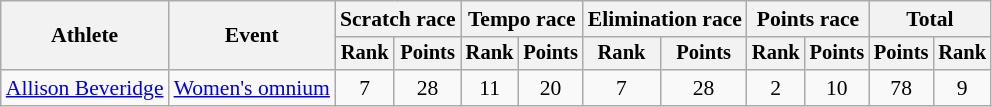<table class=wikitable style=font-size:90%>
<tr>
<th rowspan=2>Athlete</th>
<th rowspan=2>Event</th>
<th colspan=2>Scratch race</th>
<th colspan=2>Tempo race</th>
<th colspan=2>Elimination race</th>
<th colspan=2>Points race</th>
<th colspan=2>Total</th>
</tr>
<tr style=font-size:95%>
<th>Rank</th>
<th>Points</th>
<th>Rank</th>
<th>Points</th>
<th>Rank</th>
<th>Points</th>
<th>Rank</th>
<th>Points</th>
<th>Points</th>
<th>Rank</th>
</tr>
<tr align=center>
<td align=left><a href='#'>Allison Beveridge</a></td>
<td align=left><a href='#'>Women's omnium</a></td>
<td>7</td>
<td>28</td>
<td>11</td>
<td>20</td>
<td>7</td>
<td>28</td>
<td>2</td>
<td>10</td>
<td>78</td>
<td>9</td>
</tr>
</table>
